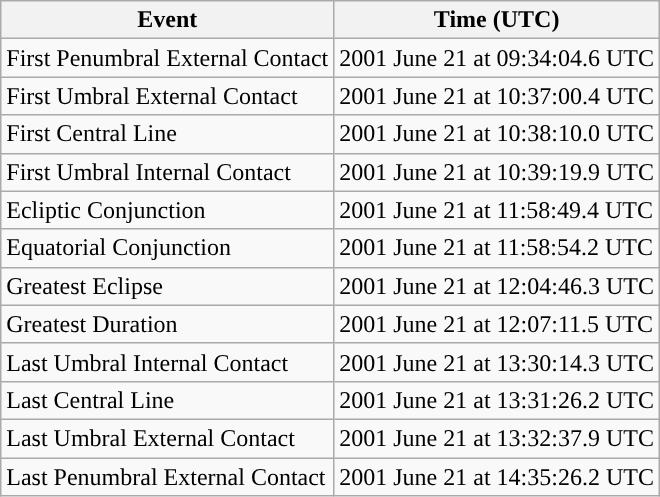<table class="wikitable">
<tr>
<th>Event</th>
<th>Time (UTC)</th>
</tr>
<tr>
<td>First Penumbral External Contact</td>
<td>2001 June 21 at 09:34:04.6 UTC</td>
</tr>
<tr>
<td>First Umbral External Contact</td>
<td>2001 June 21 at 10:37:00.4 UTC</td>
</tr>
<tr>
<td>First Central Line</td>
<td>2001 June 21 at 10:38:10.0 UTC</td>
</tr>
<tr>
<td>First Umbral Internal Contact</td>
<td>2001 June 21 at 10:39:19.9 UTC</td>
</tr>
<tr>
<td>Ecliptic Conjunction</td>
<td>2001 June 21 at 11:58:49.4 UTC</td>
</tr>
<tr>
<td>Equatorial Conjunction</td>
<td>2001 June 21 at 11:58:54.2 UTC</td>
</tr>
<tr>
<td>Greatest Eclipse</td>
<td>2001 June 21 at 12:04:46.3 UTC</td>
</tr>
<tr>
<td>Greatest Duration</td>
<td>2001 June 21 at 12:07:11.5 UTC</td>
</tr>
<tr>
<td>Last Umbral Internal Contact</td>
<td>2001 June 21 at 13:30:14.3 UTC</td>
</tr>
<tr>
<td>Last Central Line</td>
<td>2001 June 21 at 13:31:26.2 UTC</td>
</tr>
<tr>
<td>Last Umbral External Contact</td>
<td>2001 June 21 at 13:32:37.9 UTC</td>
</tr>
<tr>
<td>Last Penumbral External Contact</td>
<td>2001 June 21 at 14:35:26.2 UTC</td>
</tr>
</table>
